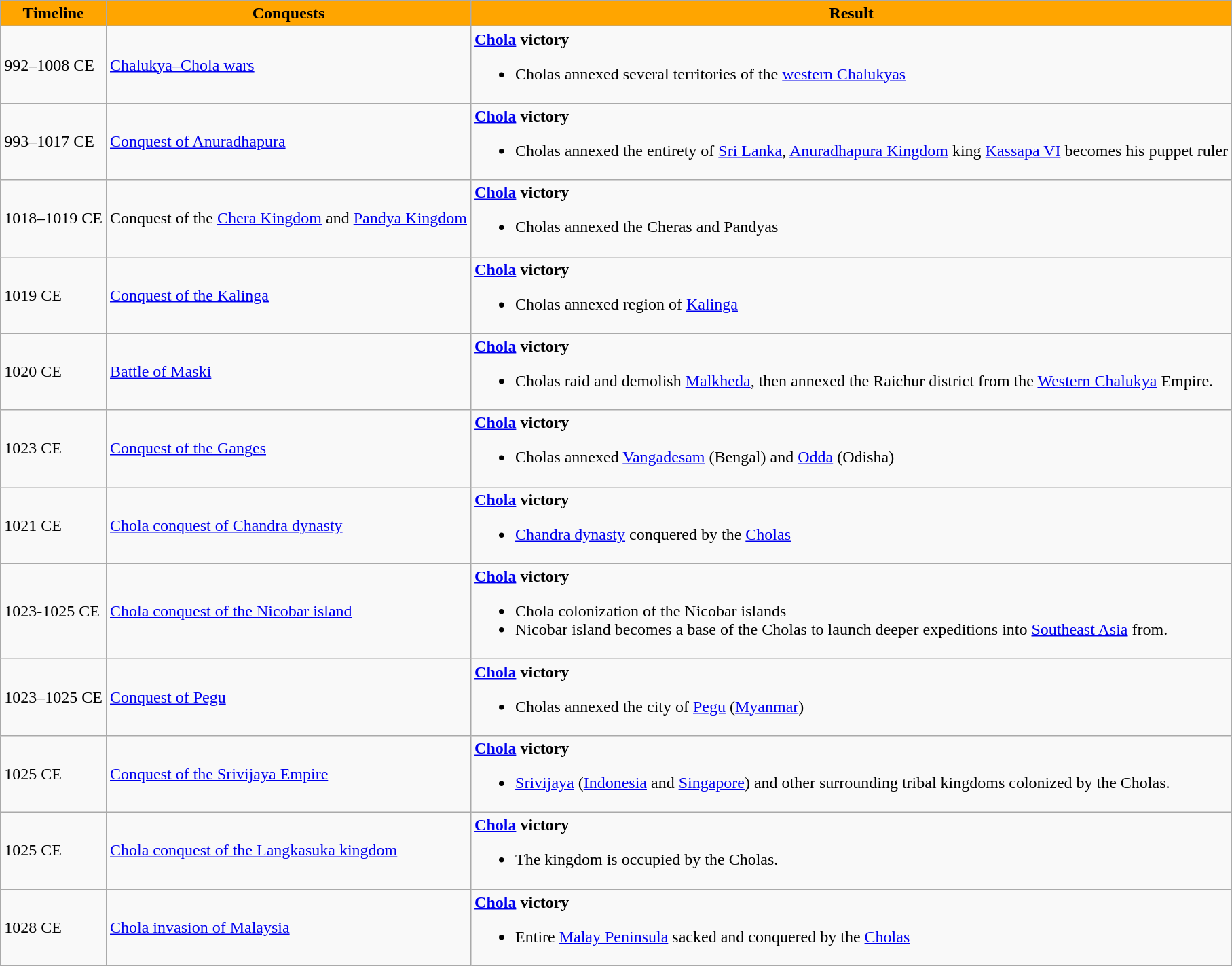<table class="wikitable">
<tr>
<th style="background:orange;"><span>Timeline </span></th>
<th style="background:orange;"><span>Conquests </span></th>
<th style="background:orange;"><span>Result </span></th>
</tr>
<tr>
<td>992–1008 CE</td>
<td><a href='#'>Chalukya–Chola wars</a></td>
<td><strong><a href='#'>Chola</a> victory</strong><br><ul><li>Cholas annexed several territories of the <a href='#'>western Chalukyas</a></li></ul></td>
</tr>
<tr>
<td>993–1017 CE</td>
<td><a href='#'>Conquest of Anuradhapura</a></td>
<td><strong><a href='#'>Chola</a> victory</strong><br><ul><li>Cholas annexed the entirety of <a href='#'>Sri Lanka</a>, <a href='#'>Anuradhapura Kingdom</a> king <a href='#'>Kassapa VI</a> becomes his puppet ruler</li></ul></td>
</tr>
<tr>
<td>1018–1019 CE</td>
<td>Conquest of the <a href='#'>Chera Kingdom</a> and <a href='#'>Pandya Kingdom</a></td>
<td><strong><a href='#'>Chola</a> victory</strong><br><ul><li>Cholas annexed the Cheras and Pandyas</li></ul></td>
</tr>
<tr>
<td>1019 CE</td>
<td><a href='#'>Conquest of the Kalinga</a></td>
<td><strong><a href='#'>Chola</a> victory</strong><br><ul><li>Cholas annexed region of <a href='#'>Kalinga</a></li></ul></td>
</tr>
<tr>
<td>1020 CE</td>
<td><a href='#'>Battle of Maski</a></td>
<td><strong><a href='#'>Chola</a> victory</strong><br><ul><li>Cholas raid and demolish <a href='#'>Malkheda</a>, then annexed the Raichur district from the <a href='#'>Western Chalukya</a> Empire.</li></ul></td>
</tr>
<tr>
<td>1023 CE</td>
<td><a href='#'>Conquest of the Ganges</a></td>
<td><strong><a href='#'>Chola</a> victory</strong><br><ul><li>Cholas annexed <a href='#'>Vangadesam</a> (Bengal) and <a href='#'>Odda</a> (Odisha)</li></ul></td>
</tr>
<tr>
<td>1021 CE</td>
<td><a href='#'>Chola conquest of Chandra dynasty</a></td>
<td><strong><a href='#'>Chola</a> victory</strong><br><ul><li><a href='#'>Chandra dynasty</a> conquered by the <a href='#'>Cholas</a></li></ul></td>
</tr>
<tr>
<td>1023-1025 CE</td>
<td><a href='#'>Chola conquest of the Nicobar island</a></td>
<td><strong><a href='#'>Chola</a> victory</strong><br><ul><li>Chola colonization of the Nicobar islands</li><li>Nicobar island becomes a base of the Cholas to launch deeper expeditions into <a href='#'>Southeast Asia</a> from.</li></ul></td>
</tr>
<tr>
<td>1023–1025 CE</td>
<td><a href='#'>Conquest of Pegu</a></td>
<td><strong><a href='#'>Chola</a> victory</strong><br><ul><li>Cholas annexed the city of <a href='#'>Pegu</a> (<a href='#'>Myanmar</a>)</li></ul></td>
</tr>
<tr>
<td>1025 CE</td>
<td><a href='#'>Conquest of the Srivijaya Empire</a></td>
<td><strong><a href='#'>Chola</a> victory</strong><br><ul><li><a href='#'>Srivijaya</a> (<a href='#'>Indonesia</a> and <a href='#'>Singapore</a>) and other surrounding tribal kingdoms colonized by the Cholas.</li></ul></td>
</tr>
<tr>
<td>1025 CE</td>
<td><a href='#'>Chola conquest of the Langkasuka kingdom</a></td>
<td><strong><a href='#'>Chola</a> victory</strong><br><ul><li>The kingdom is occupied by the Cholas.</li></ul></td>
</tr>
<tr>
<td>1028 CE</td>
<td><a href='#'>Chola invasion of Malaysia</a></td>
<td><strong><a href='#'>Chola</a> victory</strong><br><ul><li>Entire <a href='#'>Malay Peninsula</a> sacked and conquered by the <a href='#'>Cholas</a></li></ul></td>
</tr>
</table>
